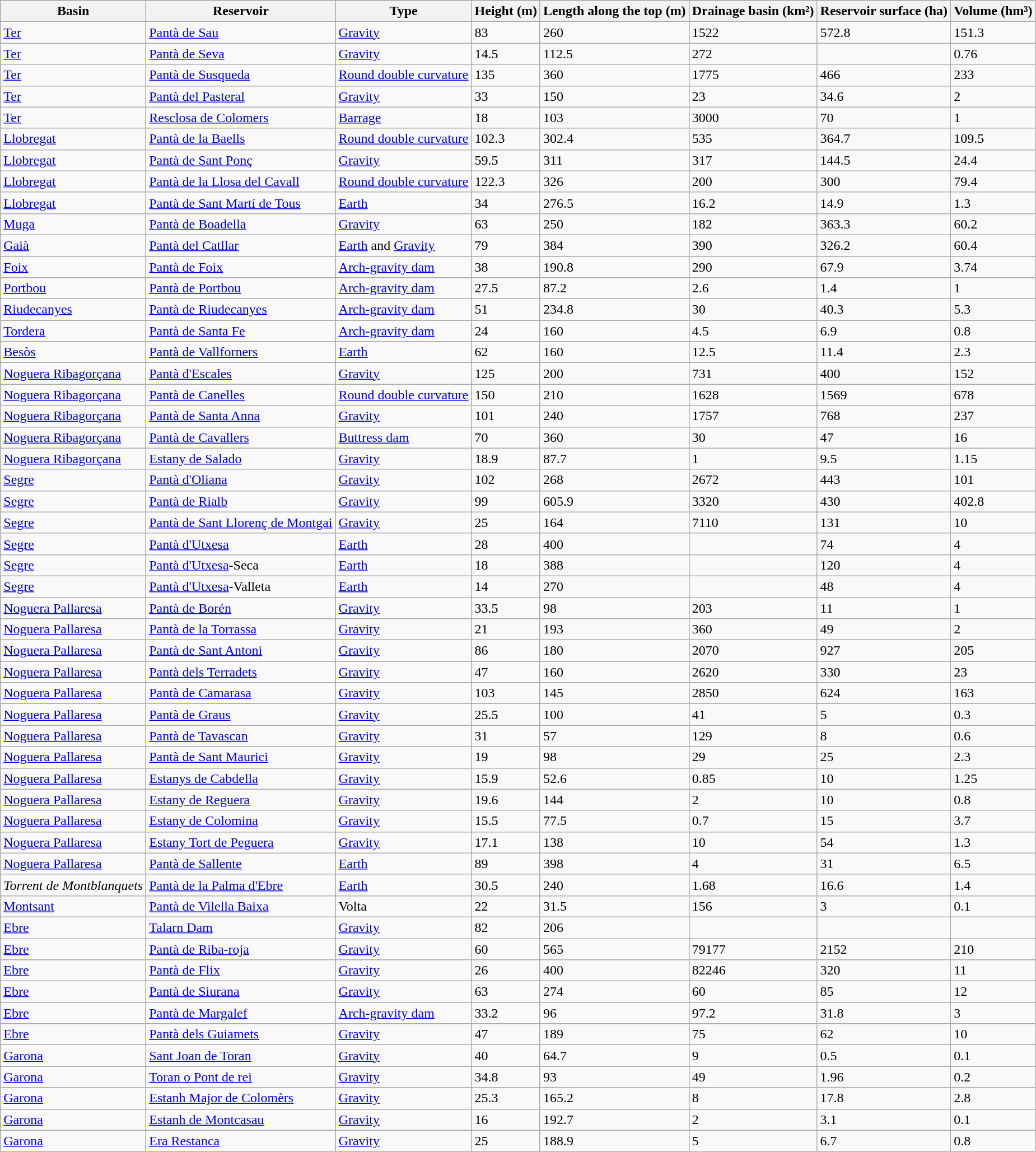<table class="wikitable sortable" style="margin-right:auto;margin-right:auto">
<tr bgcolor="#ececec">
<th>Basin</th>
<th>Reservoir</th>
<th>Type</th>
<th>Height (m)</th>
<th>Length along the top (m)</th>
<th>Drainage basin (km²)</th>
<th>Reservoir surface (ha)</th>
<th>Volume (hm³)</th>
</tr>
<tr>
<td><a href='#'>Ter</a></td>
<td><a href='#'>Pantà de Sau</a></td>
<td><a href='#'>Gravity</a></td>
<td>83</td>
<td>260</td>
<td>1522</td>
<td>572.8</td>
<td>151.3</td>
</tr>
<tr>
<td><a href='#'>Ter</a></td>
<td><a href='#'>Pantà de Seva</a></td>
<td><a href='#'>Gravity</a></td>
<td>14.5</td>
<td>112.5</td>
<td>272</td>
<td></td>
<td>0.76</td>
</tr>
<tr>
<td><a href='#'>Ter</a></td>
<td><a href='#'>Pantà de Susqueda</a></td>
<td><a href='#'>Round double curvature</a></td>
<td>135</td>
<td>360</td>
<td>1775</td>
<td>466</td>
<td>233</td>
</tr>
<tr>
<td><a href='#'>Ter</a></td>
<td><a href='#'>Pantà del Pasteral</a></td>
<td><a href='#'>Gravity</a></td>
<td>33</td>
<td>150</td>
<td>23</td>
<td>34.6</td>
<td>2</td>
</tr>
<tr>
<td><a href='#'>Ter</a></td>
<td><a href='#'>Resclosa de Colomers</a></td>
<td><a href='#'>Barrage</a></td>
<td>18</td>
<td>103</td>
<td>3000</td>
<td>70</td>
<td>1</td>
</tr>
<tr>
<td><a href='#'>Llobregat</a></td>
<td><a href='#'>Pantà de la Baells</a></td>
<td><a href='#'>Round double curvature</a></td>
<td>102.3</td>
<td>302.4</td>
<td>535</td>
<td>364.7</td>
<td>109.5</td>
</tr>
<tr>
<td><a href='#'>Llobregat</a></td>
<td><a href='#'>Pantà de Sant Ponç</a></td>
<td><a href='#'>Gravity</a></td>
<td>59.5</td>
<td>311</td>
<td>317</td>
<td>144.5</td>
<td>24.4</td>
</tr>
<tr>
<td><a href='#'>Llobregat</a></td>
<td><a href='#'>Pantà de la Llosa del Cavall</a></td>
<td><a href='#'>Round double curvature</a></td>
<td>122.3</td>
<td>326</td>
<td>200</td>
<td>300</td>
<td>79.4</td>
</tr>
<tr>
<td><a href='#'>Llobregat</a></td>
<td><a href='#'>Pantà de Sant Martí de Tous</a></td>
<td><a href='#'>Earth</a></td>
<td>34</td>
<td>276.5</td>
<td>16.2</td>
<td>14.9</td>
<td>1.3</td>
</tr>
<tr>
<td><a href='#'>Muga</a></td>
<td><a href='#'>Pantà de Boadella</a></td>
<td><a href='#'>Gravity</a></td>
<td>63</td>
<td>250</td>
<td>182</td>
<td>363.3</td>
<td>60.2</td>
</tr>
<tr>
<td><a href='#'>Gaià</a></td>
<td><a href='#'>Pantà del Catllar</a></td>
<td><a href='#'>Earth</a> and <a href='#'>Gravity</a></td>
<td>79</td>
<td>384</td>
<td>390</td>
<td>326.2</td>
<td>60.4</td>
</tr>
<tr>
<td><a href='#'>Foix</a></td>
<td><a href='#'>Pantà de Foix</a></td>
<td><a href='#'>Arch-gravity dam</a></td>
<td>38</td>
<td>190.8</td>
<td>290</td>
<td>67.9</td>
<td>3.74</td>
</tr>
<tr>
<td><a href='#'>Portbou</a></td>
<td><a href='#'>Pantà de Portbou</a></td>
<td><a href='#'>Arch-gravity dam</a></td>
<td>27.5</td>
<td>87.2</td>
<td>2.6</td>
<td>1.4</td>
<td>1</td>
</tr>
<tr>
<td><a href='#'>Riudecanyes</a></td>
<td><a href='#'>Pantà de Riudecanyes</a></td>
<td><a href='#'>Arch-gravity dam</a></td>
<td>51</td>
<td>234.8</td>
<td>30</td>
<td>40.3</td>
<td>5.3</td>
</tr>
<tr>
<td><a href='#'>Tordera</a></td>
<td><a href='#'>Pantà de Santa Fe</a></td>
<td><a href='#'>Arch-gravity dam</a></td>
<td>24</td>
<td>160</td>
<td>4.5</td>
<td>6.9</td>
<td>0.8</td>
</tr>
<tr>
<td><a href='#'>Besòs</a></td>
<td><a href='#'>Pantà de Vallforners</a></td>
<td><a href='#'>Earth</a></td>
<td>62</td>
<td>160</td>
<td>12.5</td>
<td>11.4</td>
<td>2.3</td>
</tr>
<tr>
<td><a href='#'>Noguera Ribagorçana</a></td>
<td><a href='#'>Pantà d'Escales</a></td>
<td><a href='#'>Gravity</a></td>
<td>125</td>
<td>200</td>
<td>731</td>
<td>400</td>
<td>152</td>
</tr>
<tr>
<td><a href='#'>Noguera Ribagorçana</a></td>
<td><a href='#'>Pantà de Canelles</a></td>
<td><a href='#'>Round double curvature</a></td>
<td>150</td>
<td>210</td>
<td>1628</td>
<td>1569</td>
<td>678</td>
</tr>
<tr>
<td><a href='#'>Noguera Ribagorçana</a></td>
<td><a href='#'>Pantà de Santa Anna</a></td>
<td><a href='#'>Gravity</a></td>
<td>101</td>
<td>240</td>
<td>1757</td>
<td>768</td>
<td>237</td>
</tr>
<tr>
<td><a href='#'>Noguera Ribagorçana</a></td>
<td><a href='#'>Pantà de Cavallers</a></td>
<td><a href='#'>Buttress dam</a></td>
<td>70</td>
<td>360</td>
<td>30</td>
<td>47</td>
<td>16</td>
</tr>
<tr>
<td><a href='#'>Noguera Ribagorçana</a></td>
<td><a href='#'>Estany de Salado</a></td>
<td><a href='#'>Gravity</a></td>
<td>18.9</td>
<td>87.7</td>
<td>1</td>
<td>9.5</td>
<td>1.15</td>
</tr>
<tr>
<td><a href='#'>Segre</a></td>
<td><a href='#'>Pantà d'Oliana</a></td>
<td><a href='#'>Gravity</a></td>
<td>102</td>
<td>268</td>
<td>2672</td>
<td>443</td>
<td>101</td>
</tr>
<tr>
<td><a href='#'>Segre</a></td>
<td><a href='#'>Pantà de Rialb</a></td>
<td><a href='#'>Gravity</a></td>
<td>99</td>
<td>605.9</td>
<td>3320</td>
<td>430</td>
<td>402.8</td>
</tr>
<tr>
<td><a href='#'>Segre</a></td>
<td><a href='#'>Pantà de Sant Llorenç de Montgai</a></td>
<td><a href='#'>Gravity</a></td>
<td>25</td>
<td>164</td>
<td>7110</td>
<td>131</td>
<td>10</td>
</tr>
<tr>
<td><a href='#'>Segre</a></td>
<td><a href='#'>Pantà d'Utxesa</a></td>
<td><a href='#'>Earth</a></td>
<td>28</td>
<td>400</td>
<td></td>
<td>74</td>
<td>4</td>
</tr>
<tr>
<td><a href='#'>Segre</a></td>
<td><a href='#'>Pantà d'Utxesa</a>-Seca</td>
<td><a href='#'>Earth</a></td>
<td>18</td>
<td>388</td>
<td></td>
<td>120</td>
<td>4</td>
</tr>
<tr>
<td><a href='#'>Segre</a></td>
<td><a href='#'>Pantà d'Utxesa</a>-Valleta</td>
<td><a href='#'>Earth</a></td>
<td>14</td>
<td>270</td>
<td></td>
<td>48</td>
<td>4</td>
</tr>
<tr>
<td><a href='#'>Noguera Pallaresa</a></td>
<td><a href='#'>Pantà de Borén</a></td>
<td><a href='#'>Gravity</a></td>
<td>33.5</td>
<td>98</td>
<td>203</td>
<td>11</td>
<td>1</td>
</tr>
<tr>
<td><a href='#'>Noguera Pallaresa</a></td>
<td><a href='#'>Pantà de la Torrassa</a></td>
<td><a href='#'>Gravity</a></td>
<td>21</td>
<td>193</td>
<td>360</td>
<td>49</td>
<td>2</td>
</tr>
<tr>
<td><a href='#'>Noguera Pallaresa</a></td>
<td><a href='#'>Pantà de Sant Antoni</a></td>
<td><a href='#'>Gravity</a></td>
<td>86</td>
<td>180</td>
<td>2070</td>
<td>927</td>
<td>205</td>
</tr>
<tr>
<td><a href='#'>Noguera Pallaresa</a></td>
<td><a href='#'>Pantà dels Terradets</a></td>
<td><a href='#'>Gravity</a></td>
<td>47</td>
<td>160</td>
<td>2620</td>
<td>330</td>
<td>23</td>
</tr>
<tr>
<td><a href='#'>Noguera Pallaresa</a></td>
<td><a href='#'>Pantà de Camarasa</a></td>
<td><a href='#'>Gravity</a></td>
<td>103</td>
<td>145</td>
<td>2850</td>
<td>624</td>
<td>163</td>
</tr>
<tr>
<td><a href='#'>Noguera Pallaresa</a></td>
<td><a href='#'>Pantà de Graus</a></td>
<td><a href='#'>Gravity</a></td>
<td>25.5</td>
<td>100</td>
<td>41</td>
<td>5</td>
<td>0.3</td>
</tr>
<tr>
<td><a href='#'>Noguera Pallaresa</a></td>
<td><a href='#'>Pantà de Tavascan</a></td>
<td><a href='#'>Gravity</a></td>
<td>31</td>
<td>57</td>
<td>129</td>
<td>8</td>
<td>0.6</td>
</tr>
<tr>
<td><a href='#'>Noguera Pallaresa</a></td>
<td><a href='#'>Pantà de Sant Maurici</a></td>
<td><a href='#'>Gravity</a></td>
<td>19</td>
<td>98</td>
<td>29</td>
<td>25</td>
<td>2.3</td>
</tr>
<tr>
<td><a href='#'>Noguera Pallaresa</a></td>
<td><a href='#'>Estanys de Cabdella</a></td>
<td><a href='#'>Gravity</a></td>
<td>15.9</td>
<td>52.6</td>
<td>0.85</td>
<td>10</td>
<td>1.25</td>
</tr>
<tr>
<td><a href='#'>Noguera Pallaresa</a></td>
<td><a href='#'>Estany de Reguera</a></td>
<td><a href='#'>Gravity</a></td>
<td>19.6</td>
<td>144</td>
<td>2</td>
<td>10</td>
<td>0.8</td>
</tr>
<tr>
<td><a href='#'>Noguera Pallaresa</a></td>
<td><a href='#'>Estany de Colomina</a></td>
<td><a href='#'>Gravity</a></td>
<td>15.5</td>
<td>77.5</td>
<td>0.7</td>
<td>15</td>
<td>3.7</td>
</tr>
<tr>
<td><a href='#'>Noguera Pallaresa</a></td>
<td><a href='#'>Estany Tort de Peguera</a></td>
<td><a href='#'>Gravity</a></td>
<td>17.1</td>
<td>138</td>
<td>10</td>
<td>54</td>
<td>1.3</td>
</tr>
<tr>
<td><a href='#'>Noguera Pallaresa</a></td>
<td><a href='#'>Pantà de Sallente</a></td>
<td><a href='#'>Earth</a></td>
<td>89</td>
<td>398</td>
<td>4</td>
<td>31</td>
<td>6.5</td>
</tr>
<tr>
<td><em>Torrent de Montblanquets</em></td>
<td><a href='#'>Pantà de la Palma d'Ebre</a></td>
<td><a href='#'>Earth</a></td>
<td>30.5</td>
<td>240</td>
<td>1.68</td>
<td>16.6</td>
<td>1.4</td>
</tr>
<tr>
<td><a href='#'>Montsant</a></td>
<td><a href='#'>Pantà de Vilella Baixa</a></td>
<td>Volta</td>
<td>22</td>
<td>31.5</td>
<td>156</td>
<td>3</td>
<td>0.1</td>
</tr>
<tr>
<td><a href='#'>Ebre</a></td>
<td><a href='#'>Talarn Dam</a></td>
<td><a href='#'>Gravity</a></td>
<td>82</td>
<td>206</td>
<td></td>
<td></td>
<td></td>
</tr>
<tr>
<td><a href='#'>Ebre</a></td>
<td><a href='#'>Pantà de Riba-roja</a></td>
<td><a href='#'>Gravity</a></td>
<td>60</td>
<td>565</td>
<td>79177</td>
<td>2152</td>
<td>210</td>
</tr>
<tr>
<td><a href='#'>Ebre</a></td>
<td><a href='#'>Pantà de Flix</a></td>
<td><a href='#'>Gravity</a></td>
<td>26</td>
<td>400</td>
<td>82246</td>
<td>320</td>
<td>11</td>
</tr>
<tr>
<td><a href='#'>Ebre</a></td>
<td><a href='#'>Pantà de Siurana</a></td>
<td><a href='#'>Gravity</a></td>
<td>63</td>
<td>274</td>
<td>60</td>
<td>85</td>
<td>12</td>
</tr>
<tr>
<td><a href='#'>Ebre</a></td>
<td><a href='#'>Pantà de Margalef</a></td>
<td><a href='#'>Arch-gravity dam</a></td>
<td>33.2</td>
<td>96</td>
<td>97.2</td>
<td>31.8</td>
<td>3</td>
</tr>
<tr>
<td><a href='#'>Ebre</a></td>
<td><a href='#'>Pantà dels Guiamets</a></td>
<td><a href='#'>Gravity</a></td>
<td>47</td>
<td>189</td>
<td>75</td>
<td>62</td>
<td>10</td>
</tr>
<tr>
<td><a href='#'>Garona</a></td>
<td><a href='#'>Sant Joan de Toran</a></td>
<td><a href='#'>Gravity</a></td>
<td>40</td>
<td>64.7</td>
<td>9</td>
<td>0.5</td>
<td>0.1</td>
</tr>
<tr>
<td><a href='#'>Garona</a></td>
<td><a href='#'>Toran o Pont de rei</a></td>
<td><a href='#'>Gravity</a></td>
<td>34.8</td>
<td>93</td>
<td>49</td>
<td>1.96</td>
<td>0.2</td>
</tr>
<tr>
<td><a href='#'>Garona</a></td>
<td><a href='#'>Estanh Major de Colomèrs</a></td>
<td><a href='#'>Gravity</a></td>
<td>25.3</td>
<td>165.2</td>
<td>8</td>
<td>17.8</td>
<td>2.8</td>
</tr>
<tr>
<td><a href='#'>Garona</a></td>
<td><a href='#'>Estanh de Montcasau</a></td>
<td><a href='#'>Gravity</a></td>
<td>16</td>
<td>192.7</td>
<td>2</td>
<td>3.1</td>
<td>0.1</td>
</tr>
<tr>
<td><a href='#'>Garona</a></td>
<td><a href='#'>Era Restanca</a></td>
<td><a href='#'>Gravity</a></td>
<td>25</td>
<td>188.9</td>
<td>5</td>
<td>6.7</td>
<td>0.8</td>
</tr>
</table>
